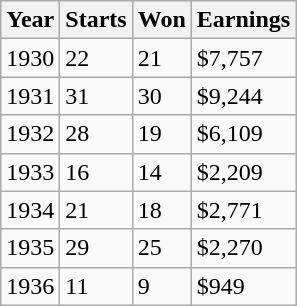<table class="wikitable">
<tr>
<th>Year</th>
<th>Starts</th>
<th>Won</th>
<th>Earnings</th>
</tr>
<tr>
<td>1930</td>
<td>22</td>
<td>21</td>
<td>$7,757</td>
</tr>
<tr>
<td>1931</td>
<td>31</td>
<td>30</td>
<td>$9,244</td>
</tr>
<tr>
<td>1932</td>
<td>28</td>
<td>19</td>
<td>$6,109</td>
</tr>
<tr>
<td>1933</td>
<td>16</td>
<td>14</td>
<td>$2,209</td>
</tr>
<tr>
<td>1934</td>
<td>21</td>
<td>18</td>
<td>$2,771</td>
</tr>
<tr>
<td>1935</td>
<td>29</td>
<td>25</td>
<td>$2,270</td>
</tr>
<tr>
<td>1936</td>
<td>11</td>
<td>9</td>
<td>$949</td>
</tr>
</table>
